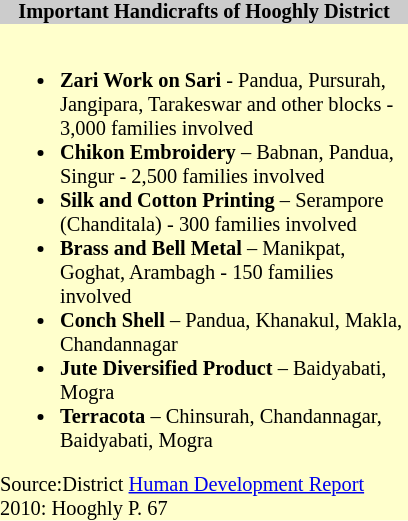<table class="toccolours" style="float: left; margin-right: 1em; font-size: 85%; background:#ffffcc; color:black; width:20em; max-width: 25%;" cellspacing="0" cellpadding="0">
<tr>
<th style="background-color:#cccccc;">Important Handicrafts of Hooghly District</th>
</tr>
<tr>
<td style="text-align: left;"><br><ul><li><strong>Zari Work on Sari</strong> - Pandua, Pursurah, Jangipara, Tarakeswar and other blocks - 3,000 families involved</li><li><strong>Chikon Embroidery</strong> – Babnan, Pandua, Singur - 2,500 families involved</li><li><strong>Silk and Cotton Printing</strong> – Serampore (Chanditala) - 300 families involved</li><li><strong>Brass and Bell Metal</strong> – Manikpat, Goghat, Arambagh - 150 families involved</li><li><strong>Conch Shell</strong> – Pandua, Khanakul, Makla, Chandannagar</li><li><strong>Jute Diversified Product</strong> – Baidyabati, Mogra</li><li><strong>Terracota</strong> – Chinsurah, Chandannagar, Baidyabati, Mogra</li></ul>Source:District <a href='#'>Human Development Report</a> 2010: Hooghly P. 67</td>
</tr>
</table>
